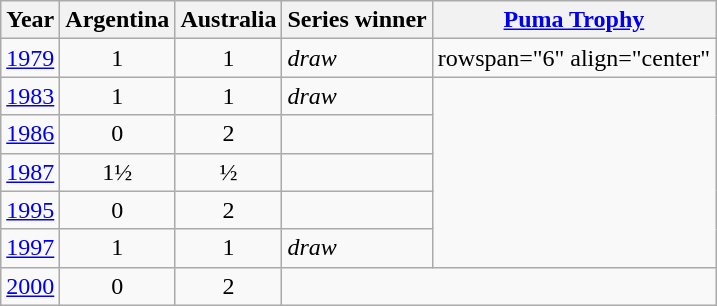<table class="wikitable">
<tr>
<th>Year</th>
<th>Argentina</th>
<th>Australia</th>
<th>Series winner</th>
<th><a href='#'>Puma Trophy</a></th>
</tr>
<tr>
<td align=center> <a href='#'>1979</a></td>
<td align="center">1</td>
<td align="center">1</td>
<td> <em>draw</em></td>
<td>rowspan="6" align="center" </td>
</tr>
<tr>
<td align=center> <a href='#'>1983</a></td>
<td align="center">1</td>
<td align="center">1</td>
<td> <em>draw</em></td>
</tr>
<tr>
<td align=center> <a href='#'>1986</a></td>
<td align="center">0</td>
<td align="center">2</td>
<td></td>
</tr>
<tr>
<td align=center> <a href='#'>1987</a></td>
<td align="center">1½</td>
<td align="center">½</td>
<td></td>
</tr>
<tr>
<td align=center> <a href='#'>1995</a></td>
<td align="center">0</td>
<td align="center">2</td>
<td></td>
</tr>
<tr>
<td align=center> <a href='#'>1997</a></td>
<td align="center">1</td>
<td align="center">1</td>
<td> <em>draw</em></td>
</tr>
<tr>
<td align=center> <a href='#'>2000</a></td>
<td align="center">0</td>
<td align="center">2</td>
<td colspan=2></td>
</tr>
</table>
